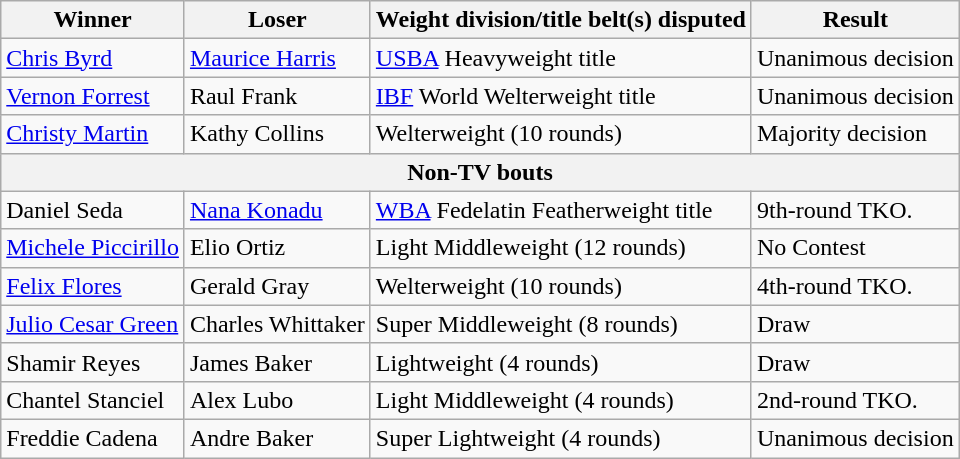<table class=wikitable>
<tr>
<th>Winner</th>
<th>Loser</th>
<th>Weight division/title belt(s) disputed</th>
<th>Result</th>
</tr>
<tr>
<td> <a href='#'>Chris Byrd</a></td>
<td> <a href='#'>Maurice Harris</a></td>
<td><a href='#'>USBA</a> Heavyweight title</td>
<td>Unanimous decision</td>
</tr>
<tr>
<td> <a href='#'>Vernon Forrest</a></td>
<td> Raul Frank</td>
<td><a href='#'>IBF</a> World Welterweight title</td>
<td>Unanimous decision</td>
</tr>
<tr>
<td> <a href='#'>Christy Martin</a></td>
<td> Kathy Collins</td>
<td>Welterweight (10 rounds)</td>
<td>Majority decision</td>
</tr>
<tr>
<th colspan=4>Non-TV bouts</th>
</tr>
<tr>
<td> Daniel Seda</td>
<td> <a href='#'>Nana Konadu</a></td>
<td><a href='#'>WBA</a> Fedelatin Featherweight title</td>
<td>9th-round TKO.</td>
</tr>
<tr>
<td> <a href='#'>Michele Piccirillo</a></td>
<td> Elio Ortiz</td>
<td>Light Middleweight (12 rounds)</td>
<td>No Contest</td>
</tr>
<tr>
<td> <a href='#'>Felix Flores</a></td>
<td> Gerald Gray</td>
<td>Welterweight (10 rounds)</td>
<td>4th-round TKO.</td>
</tr>
<tr>
<td> <a href='#'>Julio Cesar Green</a></td>
<td> Charles Whittaker</td>
<td>Super Middleweight (8 rounds)</td>
<td>Draw</td>
</tr>
<tr>
<td> Shamir Reyes</td>
<td> James Baker</td>
<td>Lightweight (4 rounds)</td>
<td>Draw</td>
</tr>
<tr>
<td> Chantel Stanciel</td>
<td> Alex Lubo</td>
<td>Light Middleweight (4 rounds)</td>
<td>2nd-round TKO.</td>
</tr>
<tr>
<td> Freddie Cadena</td>
<td> Andre Baker</td>
<td>Super Lightweight (4 rounds)</td>
<td>Unanimous decision</td>
</tr>
</table>
